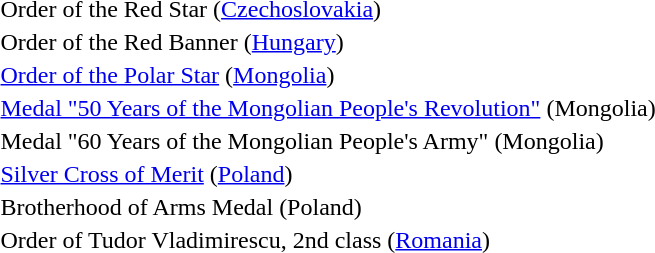<table>
<tr>
<td></td>
<td>Order of the Red Star (<a href='#'>Czechoslovakia</a>)</td>
</tr>
<tr>
<td></td>
<td>Order of the Red Banner (<a href='#'>Hungary</a>)</td>
</tr>
<tr>
<td></td>
<td><a href='#'>Order of the Polar Star</a> (<a href='#'>Mongolia</a>)</td>
</tr>
<tr>
<td></td>
<td><a href='#'>Medal "50 Years of the Mongolian People's Revolution"</a> (Mongolia)</td>
</tr>
<tr>
<td></td>
<td>Medal "60 Years of the Mongolian People's Army" (Mongolia)</td>
</tr>
<tr>
<td></td>
<td><a href='#'>Silver Cross of Merit</a> (<a href='#'>Poland</a>)</td>
</tr>
<tr>
<td></td>
<td>Brotherhood of Arms Medal (Poland)</td>
</tr>
<tr>
<td></td>
<td>Order of Tudor Vladimirescu, 2nd class (<a href='#'>Romania</a>)</td>
</tr>
<tr>
</tr>
</table>
